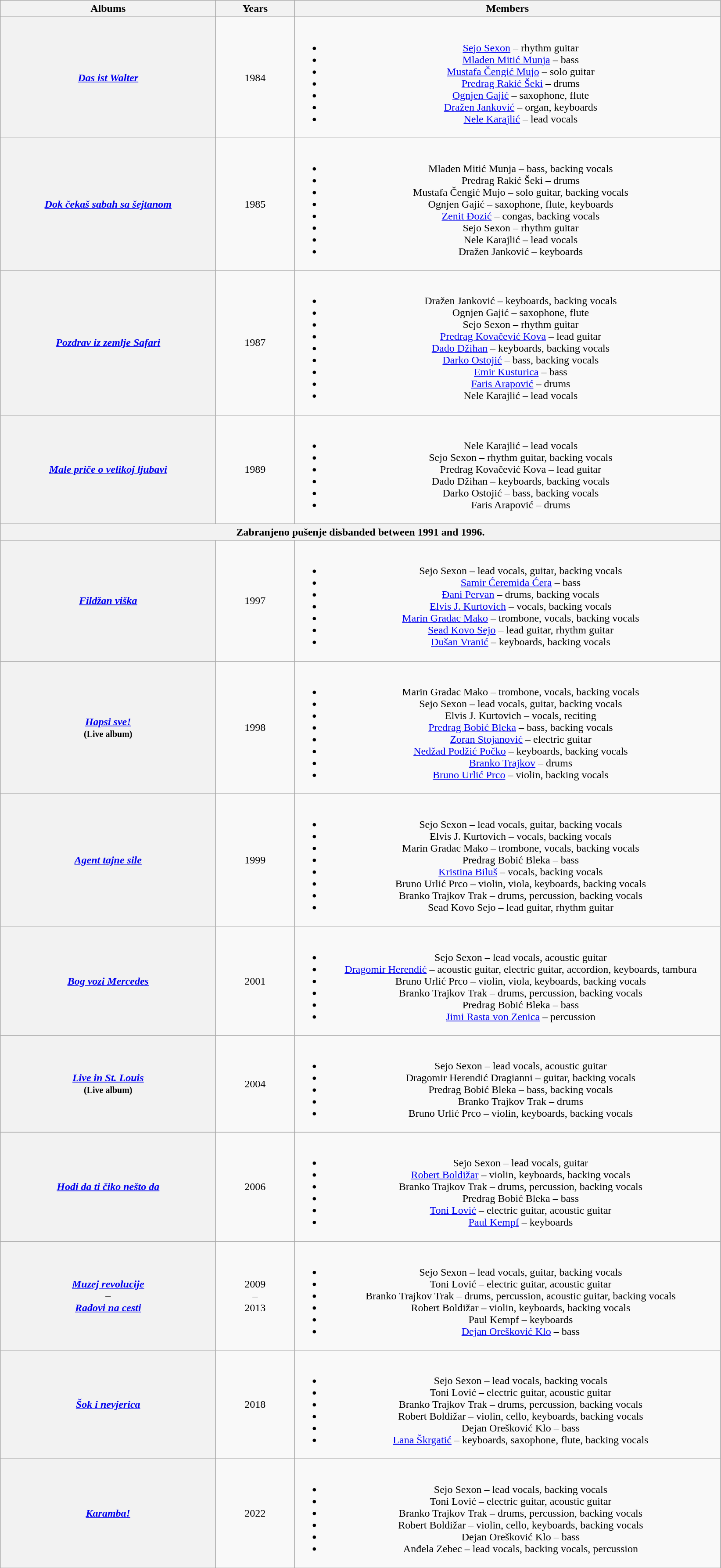<table class="wikitable plainrowheaders" style="text-align:center;">
<tr>
<th scope="col" style="width:20em;">Albums</th>
<th scope="col" style="width:7em;">Years</th>
<th scope="col" style="width:40em;">Members</th>
</tr>
<tr>
<th><em><a href='#'>Das ist Walter</a></em></th>
<td>1984</td>
<td><br><ul><li><a href='#'>Sejo Sexon</a> – rhythm guitar</li><li><a href='#'>Mladen Mitić Munja</a> – bass</li><li><a href='#'>Mustafa Čengić Mujo</a> – solo guitar</li><li><a href='#'>Predrag Rakić Šeki</a> – drums</li><li><a href='#'>Ognjen Gajić</a> – saxophone, flute</li><li><a href='#'>Dražen Janković</a> – organ, keyboards</li><li><a href='#'>Nele Karajlić</a> – lead vocals</li></ul></td>
</tr>
<tr>
<th><em><a href='#'>Dok čekaš sabah sa šejtanom</a></em></th>
<td>1985</td>
<td><br><ul><li>Mladen Mitić Munja – bass, backing vocals</li><li>Predrag Rakić Šeki – drums</li><li>Mustafa Čengić Mujo – solo guitar, backing vocals</li><li>Ognjen Gajić – saxophone, flute, keyboards</li><li><a href='#'>Zenit Đozić</a> – congas, backing vocals</li><li>Sejo Sexon – rhythm guitar</li><li>Nele Karajlić – lead vocals</li><li>Dražen Janković – keyboards</li></ul></td>
</tr>
<tr>
<th><em><a href='#'>Pozdrav iz zemlje Safari</a></em></th>
<td>1987</td>
<td><br><ul><li>Dražen Janković – keyboards, backing vocals</li><li>Ognjen Gajić – saxophone, flute</li><li>Sejo Sexon – rhythm guitar</li><li><a href='#'>Predrag Kovačević Kova</a> – lead guitar</li><li><a href='#'>Dado Džihan</a> – keyboards, backing vocals</li><li><a href='#'>Darko Ostojić</a> – bass, backing vocals</li><li><a href='#'>Emir Kusturica</a> – bass</li><li><a href='#'>Faris Arapović</a> – drums</li><li>Nele Karajlić – lead vocals</li></ul></td>
</tr>
<tr>
<th><em><a href='#'>Male priče o velikoj ljubavi</a></em></th>
<td>1989</td>
<td><br><ul><li>Nele Karajlić – lead vocals</li><li>Sejo Sexon – rhythm guitar, backing vocals</li><li>Predrag Kovačević Kova – lead guitar</li><li>Dado Džihan – keyboards, backing vocals</li><li>Darko Ostojić – bass, backing vocals</li><li>Faris Arapović – drums</li></ul></td>
</tr>
<tr>
<th scope="col" align="center" colspan="4">Zabranjeno pušenje disbanded between 1991 and 1996.</th>
</tr>
<tr>
<th><em><a href='#'>Fildžan viška</a></em></th>
<td>1997</td>
<td><br><ul><li>Sejo Sexon – lead vocals, guitar, backing vocals</li><li><a href='#'>Samir Ćeremida Ćera</a> – bass</li><li><a href='#'>Đani Pervan</a> – drums, backing vocals</li><li><a href='#'>Elvis J. Kurtovich</a> – vocals, backing vocals</li><li><a href='#'>Marin Gradac Mako</a> – trombone, vocals, backing vocals</li><li><a href='#'>Sead Kovo Sejo</a> – lead guitar, rhythm guitar</li><li><a href='#'>Dušan Vranić</a> – keyboards, backing vocals</li></ul></td>
</tr>
<tr>
<th><em><a href='#'>Hapsi sve!</a></em> <br><small>(Live album)</small></th>
<td>1998</td>
<td><br><ul><li>Marin Gradac Mako – trombone, vocals, backing vocals</li><li>Sejo Sexon – lead vocals, guitar, backing vocals</li><li>Elvis J. Kurtovich – vocals, reciting</li><li><a href='#'>Predrag Bobić Bleka</a> – bass, backing vocals</li><li><a href='#'>Zoran Stojanović</a> – electric guitar</li><li><a href='#'>Nedžad Podžić Počko</a> – keyboards, backing vocals</li><li><a href='#'>Branko Trajkov</a> – drums</li><li><a href='#'>Bruno Urlić Prco</a> – violin, backing vocals</li></ul></td>
</tr>
<tr>
<th><em><a href='#'>Agent tajne sile</a></em></th>
<td>1999</td>
<td><br><ul><li>Sejo Sexon – lead vocals, guitar, backing vocals</li><li>Elvis J. Kurtovich – vocals, backing vocals</li><li>Marin Gradac Mako – trombone, vocals, backing vocals</li><li>Predrag Bobić Bleka – bass</li><li><a href='#'>Kristina Biluš</a> – vocals, backing vocals</li><li>Bruno Urlić Prco – violin, viola, keyboards, backing vocals</li><li>Branko Trajkov Trak – drums, percussion, backing vocals</li><li>Sead Kovo Sejo – lead guitar, rhythm guitar</li></ul></td>
</tr>
<tr>
<th><em><a href='#'>Bog vozi Mercedes</a></em></th>
<td>2001</td>
<td><br><ul><li>Sejo Sexon – lead vocals, acoustic guitar</li><li><a href='#'>Dragomir Herendić</a> – acoustic guitar, electric guitar, accordion, keyboards, tambura</li><li>Bruno Urlić Prco – violin, viola, keyboards, backing vocals</li><li>Branko Trajkov Trak – drums, percussion, backing vocals</li><li>Predrag Bobić Bleka – bass</li><li><a href='#'>Jimi Rasta von Zenica</a> – percussion</li></ul></td>
</tr>
<tr>
<th><em><a href='#'>Live in St. Louis</a></em><br><small>(Live album)</small></th>
<td>2004</td>
<td><br><ul><li>Sejo Sexon – lead vocals, acoustic guitar</li><li>Dragomir Herendić Dragianni – guitar, backing vocals</li><li>Predrag Bobić Bleka – bass, backing vocals</li><li>Branko Trajkov Trak – drums</li><li>Bruno Urlić Prco – violin, keyboards, backing vocals</li></ul></td>
</tr>
<tr>
<th><em><a href='#'>Hodi da ti čiko nešto da</a></em></th>
<td>2006</td>
<td><br><ul><li>Sejo Sexon – lead vocals, guitar</li><li><a href='#'>Robert Boldižar</a> – violin, keyboards, backing vocals</li><li>Branko Trajkov Trak – drums, percussion, backing vocals</li><li>Predrag Bobić Bleka – bass</li><li><a href='#'>Toni Lović</a> – electric guitar, acoustic guitar</li><li><a href='#'>Paul Kempf</a> – keyboards</li></ul></td>
</tr>
<tr>
<th><em><a href='#'>Muzej revolucije</a></em><br>–<br><em><a href='#'>Radovi na cesti</a></em></th>
<td>2009<br>–<br>2013</td>
<td><br><ul><li>Sejo Sexon – lead vocals, guitar, backing vocals</li><li>Toni Lović – electric guitar, acoustic guitar</li><li>Branko Trajkov Trak – drums, percussion, acoustic guitar, backing vocals</li><li>Robert Boldižar – violin, keyboards, backing vocals</li><li>Paul Kempf – keyboards</li><li><a href='#'>Dejan Orešković Klo</a> – bass</li></ul></td>
</tr>
<tr>
<th><em><a href='#'>Šok i nevjerica</a></em></th>
<td>2018</td>
<td><br><ul><li>Sejo Sexon – lead vocals, backing vocals</li><li>Toni Lović – electric guitar, acoustic guitar</li><li>Branko Trajkov Trak – drums, percussion, backing vocals</li><li>Robert Boldižar – violin, cello, keyboards, backing vocals</li><li>Dejan Orešković Klo – bass</li><li><a href='#'>Lana Škrgatić</a> – keyboards, saxophone, flute, backing vocals</li></ul></td>
</tr>
<tr>
<th><em><a href='#'>Karamba!</a></em></th>
<td>2022</td>
<td><br><ul><li>Sejo Sexon – lead vocals, backing vocals</li><li>Toni Lović – electric guitar, acoustic guitar</li><li>Branko Trajkov Trak – drums, percussion, backing vocals</li><li>Robert Boldižar – violin, cello, keyboards, backing vocals</li><li>Dejan Orešković Klo – bass</li><li>Anđela Zebec – lead vocals, backing vocals, percussion</li></ul></td>
</tr>
<tr>
</tr>
</table>
